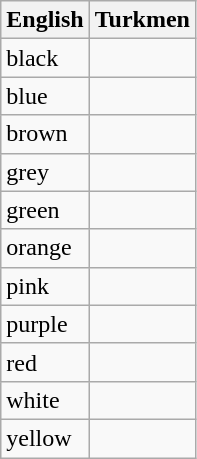<table class="wikitable">
<tr>
<th>English</th>
<th>Turkmen</th>
</tr>
<tr>
<td>black</td>
<td></td>
</tr>
<tr>
<td>blue</td>
<td></td>
</tr>
<tr>
<td>brown</td>
<td></td>
</tr>
<tr>
<td>grey</td>
<td></td>
</tr>
<tr>
<td>green</td>
<td></td>
</tr>
<tr>
<td>orange</td>
<td></td>
</tr>
<tr>
<td>pink</td>
<td></td>
</tr>
<tr>
<td>purple</td>
<td></td>
</tr>
<tr>
<td>red</td>
<td></td>
</tr>
<tr>
<td>white</td>
<td></td>
</tr>
<tr>
<td>yellow</td>
<td></td>
</tr>
</table>
